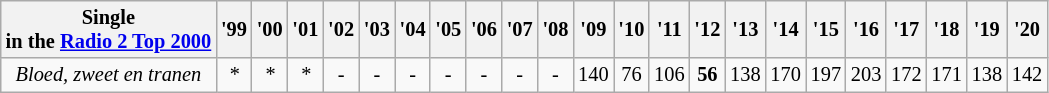<table class="wikitable" style="margin: 0.2em 0 0.2em 0; font-size:85%; text-align:center;">
<tr>
<th max-width="220">Single<br>in the <a href='#'>Radio 2 Top 2000</a></th>
<th>'99</th>
<th>'00</th>
<th>'01</th>
<th>'02</th>
<th>'03</th>
<th>'04</th>
<th>'05</th>
<th>'06</th>
<th>'07</th>
<th>'08</th>
<th>'09</th>
<th>'10</th>
<th>'11</th>
<th>'12</th>
<th>'13</th>
<th>'14</th>
<th>'15</th>
<th>'16</th>
<th>'17</th>
<th>'18</th>
<th>'19</th>
<th>'20</th>
</tr>
<tr>
<td><em>Bloed, zweet en tranen</em></td>
<td><em>*</em></td>
<td><em>*</em></td>
<td><em>*</em></td>
<td>-</td>
<td>-</td>
<td>-</td>
<td>-</td>
<td>-</td>
<td>-</td>
<td>-</td>
<td>140</td>
<td>76</td>
<td>106</td>
<td><strong>56</strong></td>
<td>138</td>
<td>170</td>
<td>197</td>
<td>203</td>
<td>172</td>
<td>171</td>
<td>138</td>
<td>142</td>
</tr>
</table>
